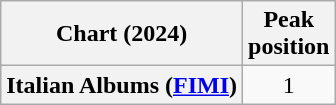<table class="wikitable sortable plainrowheaders" style="text-align:center">
<tr>
<th scope="col">Chart (2024)</th>
<th scope="col">Peak<br>position</th>
</tr>
<tr>
<th scope="row">Italian Albums (<a href='#'>FIMI</a>)</th>
<td>1</td>
</tr>
</table>
